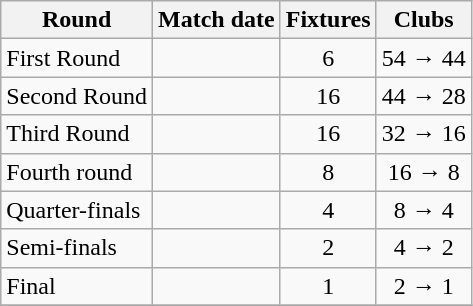<table class="wikitable" style="text-align: center">
<tr>
<th>Round</th>
<th>Match date</th>
<th>Fixtures</th>
<th>Clubs</th>
</tr>
<tr>
<td align=left>First Round</td>
<td align=left></td>
<td>6</td>
<td>54 → 44</td>
</tr>
<tr>
<td align=left>Second Round</td>
<td align=left></td>
<td>16</td>
<td>44 → 28</td>
</tr>
<tr>
<td align=left>Third Round</td>
<td align=left></td>
<td>16</td>
<td>32 → 16</td>
</tr>
<tr>
<td align=left>Fourth round</td>
<td align=left></td>
<td>8</td>
<td>16 → 8</td>
</tr>
<tr>
<td align=left>Quarter-finals</td>
<td align=left></td>
<td>4</td>
<td>8 → 4</td>
</tr>
<tr>
<td align=left>Semi-finals</td>
<td align=left></td>
<td>2</td>
<td>4 → 2</td>
</tr>
<tr>
<td align=left>Final</td>
<td align=left></td>
<td>1</td>
<td>2 → 1</td>
</tr>
<tr>
</tr>
</table>
